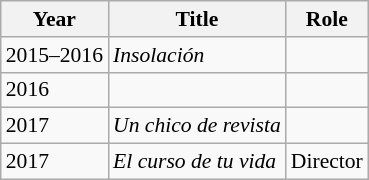<table class="wikitable" style="font-size: 90%;">
<tr>
<th>Year</th>
<th>Title</th>
<th>Role</th>
</tr>
<tr>
<td>2015–2016</td>
<td><em>Insolación</em></td>
<td></td>
</tr>
<tr>
<td>2016</td>
<td><em></em></td>
<td></td>
</tr>
<tr>
<td>2017</td>
<td><em>Un chico de revista</em></td>
<td></td>
</tr>
<tr>
<td>2017</td>
<td><em>El curso de tu vida</em></td>
<td>Director</td>
</tr>
</table>
